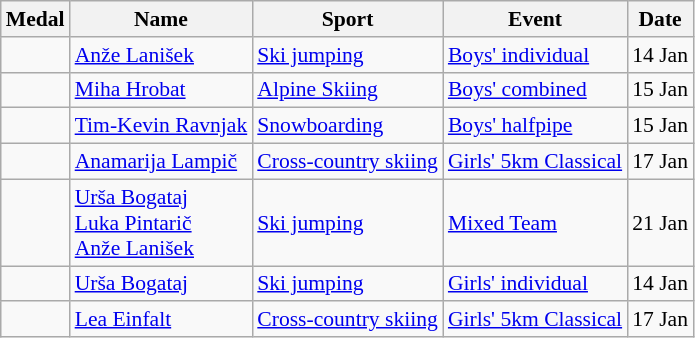<table class="wikitable sortable" style="font-size:90%">
<tr>
<th>Medal</th>
<th>Name</th>
<th>Sport</th>
<th>Event</th>
<th>Date</th>
</tr>
<tr>
<td></td>
<td><a href='#'>Anže Lanišek</a></td>
<td><a href='#'>Ski jumping</a></td>
<td><a href='#'>Boys' individual</a></td>
<td>14 Jan</td>
</tr>
<tr>
<td></td>
<td><a href='#'>Miha Hrobat</a></td>
<td><a href='#'>Alpine Skiing</a></td>
<td><a href='#'>Boys' combined</a></td>
<td>15 Jan</td>
</tr>
<tr>
<td></td>
<td><a href='#'>Tim-Kevin Ravnjak</a></td>
<td><a href='#'>Snowboarding</a></td>
<td><a href='#'>Boys' halfpipe</a></td>
<td>15 Jan</td>
</tr>
<tr>
<td></td>
<td><a href='#'>Anamarija Lampič</a></td>
<td><a href='#'>Cross-country skiing</a></td>
<td><a href='#'>Girls' 5km Classical</a></td>
<td>17 Jan</td>
</tr>
<tr>
<td></td>
<td><a href='#'>Urša Bogataj</a><br><a href='#'>Luka Pintarič</a><br><a href='#'>Anže Lanišek</a></td>
<td><a href='#'>Ski jumping</a></td>
<td><a href='#'>Mixed Team</a></td>
<td>21 Jan</td>
</tr>
<tr>
<td></td>
<td><a href='#'>Urša Bogataj</a></td>
<td><a href='#'>Ski jumping</a></td>
<td><a href='#'>Girls' individual</a></td>
<td>14 Jan</td>
</tr>
<tr>
<td></td>
<td><a href='#'>Lea Einfalt</a></td>
<td><a href='#'>Cross-country skiing</a></td>
<td><a href='#'>Girls' 5km Classical</a></td>
<td>17 Jan</td>
</tr>
</table>
